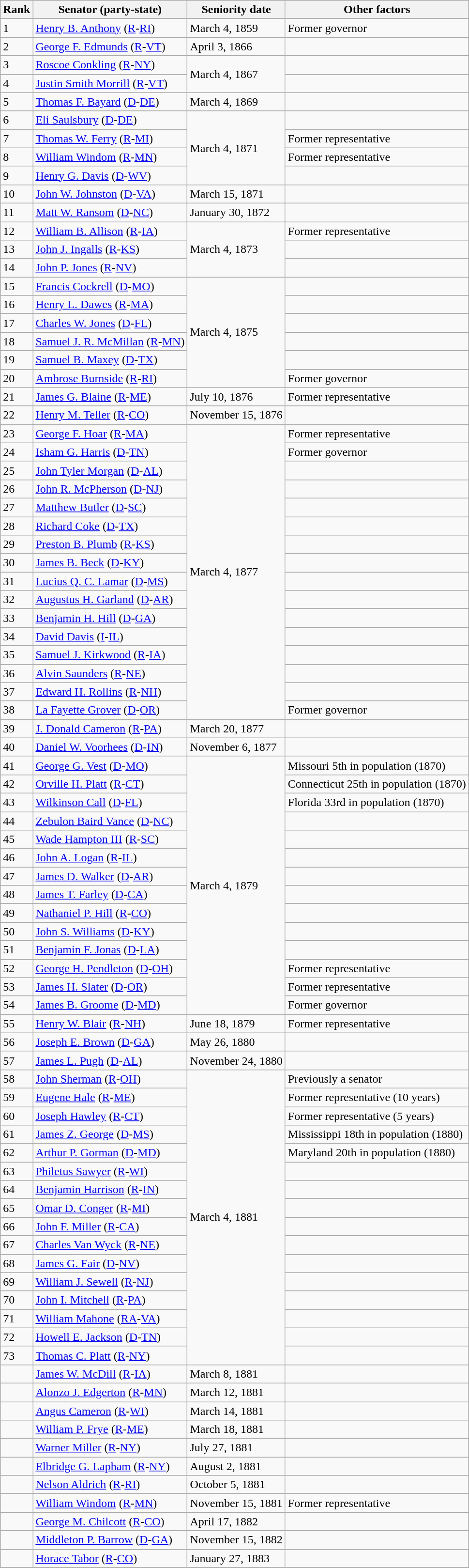<table class=wikitable>
<tr valign=bottom>
<th>Rank</th>
<th>Senator (party-state)</th>
<th>Seniority date</th>
<th>Other factors</th>
</tr>
<tr>
<td>1</td>
<td><a href='#'>Henry B. Anthony</a> (<a href='#'>R</a>-<a href='#'>RI</a>)</td>
<td>March 4, 1859</td>
<td>Former governor</td>
</tr>
<tr>
<td>2</td>
<td><a href='#'>George F. Edmunds</a> (<a href='#'>R</a>-<a href='#'>VT</a>)</td>
<td>April 3, 1866</td>
<td></td>
</tr>
<tr>
<td>3</td>
<td><a href='#'>Roscoe Conkling</a> (<a href='#'>R</a>-<a href='#'>NY</a>)</td>
<td rowspan=2>March 4, 1867</td>
<td></td>
</tr>
<tr>
<td>4</td>
<td><a href='#'>Justin Smith Morrill</a> (<a href='#'>R</a>-<a href='#'>VT</a>)</td>
<td></td>
</tr>
<tr>
<td>5</td>
<td><a href='#'>Thomas F. Bayard</a> (<a href='#'>D</a>-<a href='#'>DE</a>)</td>
<td>March 4, 1869</td>
<td></td>
</tr>
<tr>
<td>6</td>
<td><a href='#'>Eli Saulsbury</a> (<a href='#'>D</a>-<a href='#'>DE</a>)</td>
<td rowspan=4>March 4, 1871</td>
<td></td>
</tr>
<tr>
<td>7</td>
<td><a href='#'>Thomas W. Ferry</a> (<a href='#'>R</a>-<a href='#'>MI</a>)</td>
<td>Former representative</td>
</tr>
<tr>
<td>8</td>
<td><a href='#'>William Windom</a> (<a href='#'>R</a>-<a href='#'>MN</a>)</td>
<td>Former representative</td>
</tr>
<tr>
<td>9</td>
<td><a href='#'>Henry G. Davis</a> (<a href='#'>D</a>-<a href='#'>WV</a>)</td>
<td></td>
</tr>
<tr>
<td>10</td>
<td><a href='#'>John W. Johnston</a> (<a href='#'>D</a>-<a href='#'>VA</a>)</td>
<td>March 15, 1871</td>
<td></td>
</tr>
<tr>
<td>11</td>
<td><a href='#'>Matt W. Ransom</a> (<a href='#'>D</a>-<a href='#'>NC</a>)</td>
<td>January 30, 1872</td>
<td></td>
</tr>
<tr>
<td>12</td>
<td><a href='#'>William B. Allison</a>  (<a href='#'>R</a>-<a href='#'>IA</a>)</td>
<td rowspan=3>March 4, 1873</td>
<td>Former representative</td>
</tr>
<tr>
<td>13</td>
<td><a href='#'>John J. Ingalls</a> (<a href='#'>R</a>-<a href='#'>KS</a>)</td>
<td></td>
</tr>
<tr>
<td>14</td>
<td><a href='#'>John P. Jones</a> (<a href='#'>R</a>-<a href='#'>NV</a>)</td>
<td></td>
</tr>
<tr>
<td>15</td>
<td><a href='#'>Francis Cockrell</a> (<a href='#'>D</a>-<a href='#'>MO</a>)</td>
<td rowspan=6>March 4, 1875</td>
<td></td>
</tr>
<tr>
<td>16</td>
<td><a href='#'>Henry L. Dawes</a> (<a href='#'>R</a>-<a href='#'>MA</a>)</td>
<td></td>
</tr>
<tr>
<td>17</td>
<td><a href='#'>Charles W. Jones</a> (<a href='#'>D</a>-<a href='#'>FL</a>)</td>
<td></td>
</tr>
<tr>
<td>18</td>
<td><a href='#'>Samuel J. R. McMillan</a> (<a href='#'>R</a>-<a href='#'>MN</a>)</td>
<td></td>
</tr>
<tr>
<td>19</td>
<td><a href='#'>Samuel B. Maxey</a> (<a href='#'>D</a>-<a href='#'>TX</a>)</td>
<td></td>
</tr>
<tr>
<td>20</td>
<td><a href='#'>Ambrose Burnside</a> (<a href='#'>R</a>-<a href='#'>RI</a>)</td>
<td>Former governor</td>
</tr>
<tr>
<td>21</td>
<td><a href='#'>James G. Blaine</a> (<a href='#'>R</a>-<a href='#'>ME</a>)</td>
<td>July 10, 1876</td>
<td>Former representative</td>
</tr>
<tr>
<td>22</td>
<td><a href='#'>Henry M. Teller</a> (<a href='#'>R</a>-<a href='#'>CO</a>)</td>
<td>November 15, 1876</td>
<td></td>
</tr>
<tr>
<td>23</td>
<td><a href='#'>George F. Hoar</a> (<a href='#'>R</a>-<a href='#'>MA</a>)</td>
<td rowspan=16>March 4, 1877</td>
<td>Former representative</td>
</tr>
<tr>
<td>24</td>
<td><a href='#'>Isham G. Harris</a> (<a href='#'>D</a>-<a href='#'>TN</a>)</td>
<td>Former governor</td>
</tr>
<tr>
<td>25</td>
<td><a href='#'>John Tyler Morgan</a> (<a href='#'>D</a>-<a href='#'>AL</a>)</td>
<td></td>
</tr>
<tr>
<td>26</td>
<td><a href='#'>John R. McPherson</a> (<a href='#'>D</a>-<a href='#'>NJ</a>)</td>
<td></td>
</tr>
<tr>
<td>27</td>
<td><a href='#'>Matthew Butler</a> (<a href='#'>D</a>-<a href='#'>SC</a>)</td>
<td></td>
</tr>
<tr>
<td>28</td>
<td><a href='#'>Richard Coke</a> (<a href='#'>D</a>-<a href='#'>TX</a>)</td>
<td></td>
</tr>
<tr>
<td>29</td>
<td><a href='#'>Preston B. Plumb</a> (<a href='#'>R</a>-<a href='#'>KS</a>)</td>
<td></td>
</tr>
<tr>
<td>30</td>
<td><a href='#'>James B. Beck</a> (<a href='#'>D</a>-<a href='#'>KY</a>)</td>
<td></td>
</tr>
<tr>
<td>31</td>
<td><a href='#'>Lucius Q. C. Lamar</a> (<a href='#'>D</a>-<a href='#'>MS</a>)</td>
<td></td>
</tr>
<tr>
<td>32</td>
<td><a href='#'>Augustus H. Garland</a> (<a href='#'>D</a>-<a href='#'>AR</a>)</td>
<td></td>
</tr>
<tr>
<td>33</td>
<td><a href='#'>Benjamin H. Hill</a> (<a href='#'>D</a>-<a href='#'>GA</a>)</td>
<td></td>
</tr>
<tr>
<td>34</td>
<td><a href='#'>David Davis</a> (<a href='#'>I</a>-<a href='#'>IL</a>)</td>
<td></td>
</tr>
<tr>
<td>35</td>
<td><a href='#'>Samuel J. Kirkwood</a> (<a href='#'>R</a>-<a href='#'>IA</a>)</td>
<td></td>
</tr>
<tr>
<td>36</td>
<td><a href='#'>Alvin Saunders</a> (<a href='#'>R</a>-<a href='#'>NE</a>)</td>
<td></td>
</tr>
<tr>
<td>37</td>
<td><a href='#'>Edward H. Rollins</a> (<a href='#'>R</a>-<a href='#'>NH</a>)</td>
<td></td>
</tr>
<tr>
<td>38</td>
<td><a href='#'>La Fayette Grover</a> (<a href='#'>D</a>-<a href='#'>OR</a>)</td>
<td>Former governor</td>
</tr>
<tr>
<td>39</td>
<td><a href='#'>J. Donald Cameron</a> (<a href='#'>R</a>-<a href='#'>PA</a>)</td>
<td>March 20, 1877</td>
<td></td>
</tr>
<tr>
<td>40</td>
<td><a href='#'>Daniel W. Voorhees</a> (<a href='#'>D</a>-<a href='#'>IN</a>)</td>
<td>November 6, 1877</td>
<td></td>
</tr>
<tr>
<td>41</td>
<td><a href='#'>George G. Vest</a> (<a href='#'>D</a>-<a href='#'>MO</a>)</td>
<td rowspan=14>March 4, 1879</td>
<td>Missouri 5th in population (1870)</td>
</tr>
<tr>
<td>42</td>
<td><a href='#'>Orville H. Platt</a> (<a href='#'>R</a>-<a href='#'>CT</a>)</td>
<td>Connecticut 25th in population (1870)</td>
</tr>
<tr>
<td>43</td>
<td><a href='#'>Wilkinson Call</a> (<a href='#'>D</a>-<a href='#'>FL</a>)</td>
<td>Florida 33rd in population (1870)</td>
</tr>
<tr>
<td>44</td>
<td><a href='#'>Zebulon Baird Vance</a> (<a href='#'>D</a>-<a href='#'>NC</a>)</td>
<td></td>
</tr>
<tr>
<td>45</td>
<td><a href='#'>Wade Hampton III</a> (<a href='#'>R</a>-<a href='#'>SC</a>)</td>
<td></td>
</tr>
<tr>
<td>46</td>
<td><a href='#'>John A. Logan</a> (<a href='#'>R</a>-<a href='#'>IL</a>)</td>
<td></td>
</tr>
<tr>
<td>47</td>
<td><a href='#'>James D. Walker</a> (<a href='#'>D</a>-<a href='#'>AR</a>)</td>
<td></td>
</tr>
<tr>
<td>48</td>
<td><a href='#'>James T. Farley</a> (<a href='#'>D</a>-<a href='#'>CA</a>)</td>
<td></td>
</tr>
<tr>
<td>49</td>
<td><a href='#'>Nathaniel P. Hill</a> (<a href='#'>R</a>-<a href='#'>CO</a>)</td>
<td></td>
</tr>
<tr>
<td>50</td>
<td><a href='#'>John S. Williams</a> (<a href='#'>D</a>-<a href='#'>KY</a>)</td>
<td></td>
</tr>
<tr>
<td>51</td>
<td><a href='#'>Benjamin F. Jonas</a> (<a href='#'>D</a>-<a href='#'>LA</a>)</td>
<td></td>
</tr>
<tr>
<td>52</td>
<td><a href='#'>George H. Pendleton</a> (<a href='#'>D</a>-<a href='#'>OH</a>)</td>
<td>Former representative</td>
</tr>
<tr>
<td>53</td>
<td><a href='#'>James H. Slater</a> (<a href='#'>D</a>-<a href='#'>OR</a>)</td>
<td>Former representative</td>
</tr>
<tr>
<td>54</td>
<td><a href='#'>James B. Groome</a> (<a href='#'>D</a>-<a href='#'>MD</a>)</td>
<td>Former governor</td>
</tr>
<tr>
<td>55</td>
<td><a href='#'>Henry W. Blair</a> (<a href='#'>R</a>-<a href='#'>NH</a>)</td>
<td>June 18, 1879</td>
<td>Former representative</td>
</tr>
<tr>
<td>56</td>
<td><a href='#'>Joseph E. Brown</a> (<a href='#'>D</a>-<a href='#'>GA</a>)</td>
<td>May 26, 1880</td>
<td></td>
</tr>
<tr>
<td>57</td>
<td><a href='#'>James L. Pugh</a> (<a href='#'>D</a>-<a href='#'>AL</a>)</td>
<td>November 24, 1880</td>
<td></td>
</tr>
<tr>
<td>58</td>
<td><a href='#'>John Sherman</a> (<a href='#'>R</a>-<a href='#'>OH</a>)</td>
<td rowspan=16>March 4, 1881</td>
<td>Previously a senator</td>
</tr>
<tr>
<td>59</td>
<td><a href='#'>Eugene Hale</a> (<a href='#'>R</a>-<a href='#'>ME</a>)</td>
<td>Former representative (10 years)</td>
</tr>
<tr>
<td>60</td>
<td><a href='#'>Joseph Hawley</a> (<a href='#'>R</a>-<a href='#'>CT</a>)</td>
<td>Former representative (5 years)</td>
</tr>
<tr>
<td>61</td>
<td><a href='#'>James Z. George</a> (<a href='#'>D</a>-<a href='#'>MS</a>)</td>
<td>Mississippi 18th in population (1880)</td>
</tr>
<tr>
<td>62</td>
<td><a href='#'>Arthur P. Gorman</a> (<a href='#'>D</a>-<a href='#'>MD</a>)</td>
<td>Maryland 20th in population (1880)</td>
</tr>
<tr>
<td>63</td>
<td><a href='#'>Philetus Sawyer</a> (<a href='#'>R</a>-<a href='#'>WI</a>)</td>
<td></td>
</tr>
<tr>
<td>64</td>
<td><a href='#'>Benjamin Harrison</a> (<a href='#'>R</a>-<a href='#'>IN</a>)</td>
<td></td>
</tr>
<tr>
<td>65</td>
<td><a href='#'>Omar D. Conger</a> (<a href='#'>R</a>-<a href='#'>MI</a>)</td>
<td></td>
</tr>
<tr>
<td>66</td>
<td><a href='#'>John F. Miller</a> (<a href='#'>R</a>-<a href='#'>CA</a>)</td>
<td></td>
</tr>
<tr>
<td>67</td>
<td><a href='#'>Charles Van Wyck</a> (<a href='#'>R</a>-<a href='#'>NE</a>)</td>
<td></td>
</tr>
<tr>
<td>68</td>
<td><a href='#'>James G. Fair</a> (<a href='#'>D</a>-<a href='#'>NV</a>)</td>
<td></td>
</tr>
<tr>
<td>69</td>
<td><a href='#'>William J. Sewell</a> (<a href='#'>R</a>-<a href='#'>NJ</a>)</td>
<td></td>
</tr>
<tr>
<td>70</td>
<td><a href='#'>John I. Mitchell</a> (<a href='#'>R</a>-<a href='#'>PA</a>)</td>
<td></td>
</tr>
<tr>
<td>71</td>
<td><a href='#'>William Mahone</a> (<a href='#'>RA</a>-<a href='#'>VA</a>)</td>
<td></td>
</tr>
<tr>
<td>72</td>
<td><a href='#'>Howell E. Jackson</a> (<a href='#'>D</a>-<a href='#'>TN</a>)</td>
<td></td>
</tr>
<tr>
<td>73</td>
<td><a href='#'>Thomas C. Platt</a> (<a href='#'>R</a>-<a href='#'>NY</a>)</td>
<td></td>
</tr>
<tr>
<td></td>
<td><a href='#'>James W. McDill</a> (<a href='#'>R</a>-<a href='#'>IA</a>)</td>
<td>March 8, 1881</td>
<td></td>
</tr>
<tr>
<td></td>
<td><a href='#'>Alonzo J. Edgerton</a> (<a href='#'>R</a>-<a href='#'>MN</a>)</td>
<td>March 12, 1881</td>
<td></td>
</tr>
<tr>
<td></td>
<td><a href='#'>Angus Cameron</a> (<a href='#'>R</a>-<a href='#'>WI</a>)</td>
<td>March 14, 1881</td>
<td></td>
</tr>
<tr>
<td></td>
<td><a href='#'>William P. Frye</a> (<a href='#'>R</a>-<a href='#'>ME</a>)</td>
<td>March 18, 1881</td>
<td></td>
</tr>
<tr>
<td></td>
<td><a href='#'>Warner Miller</a> (<a href='#'>R</a>-<a href='#'>NY</a>)</td>
<td>July 27, 1881</td>
<td></td>
</tr>
<tr>
<td></td>
<td><a href='#'>Elbridge G. Lapham</a> (<a href='#'>R</a>-<a href='#'>NY</a>)</td>
<td>August 2, 1881</td>
<td></td>
</tr>
<tr>
<td></td>
<td><a href='#'>Nelson Aldrich</a> (<a href='#'>R</a>-<a href='#'>RI</a>)</td>
<td>October 5, 1881</td>
<td></td>
</tr>
<tr>
<td></td>
<td><a href='#'>William Windom</a> (<a href='#'>R</a>-<a href='#'>MN</a>)</td>
<td>November 15, 1881</td>
<td>Former representative</td>
</tr>
<tr>
<td></td>
<td><a href='#'>George M. Chilcott</a> (<a href='#'>R</a>-<a href='#'>CO</a>)</td>
<td>April 17, 1882</td>
<td></td>
</tr>
<tr>
<td></td>
<td><a href='#'>Middleton P. Barrow</a> (<a href='#'>D</a>-<a href='#'>GA</a>)</td>
<td>November 15, 1882</td>
<td></td>
</tr>
<tr>
<td></td>
<td><a href='#'>Horace Tabor</a> (<a href='#'>R</a>-<a href='#'>CO</a>)</td>
<td>January 27, 1883</td>
<td></td>
</tr>
<tr>
</tr>
</table>
